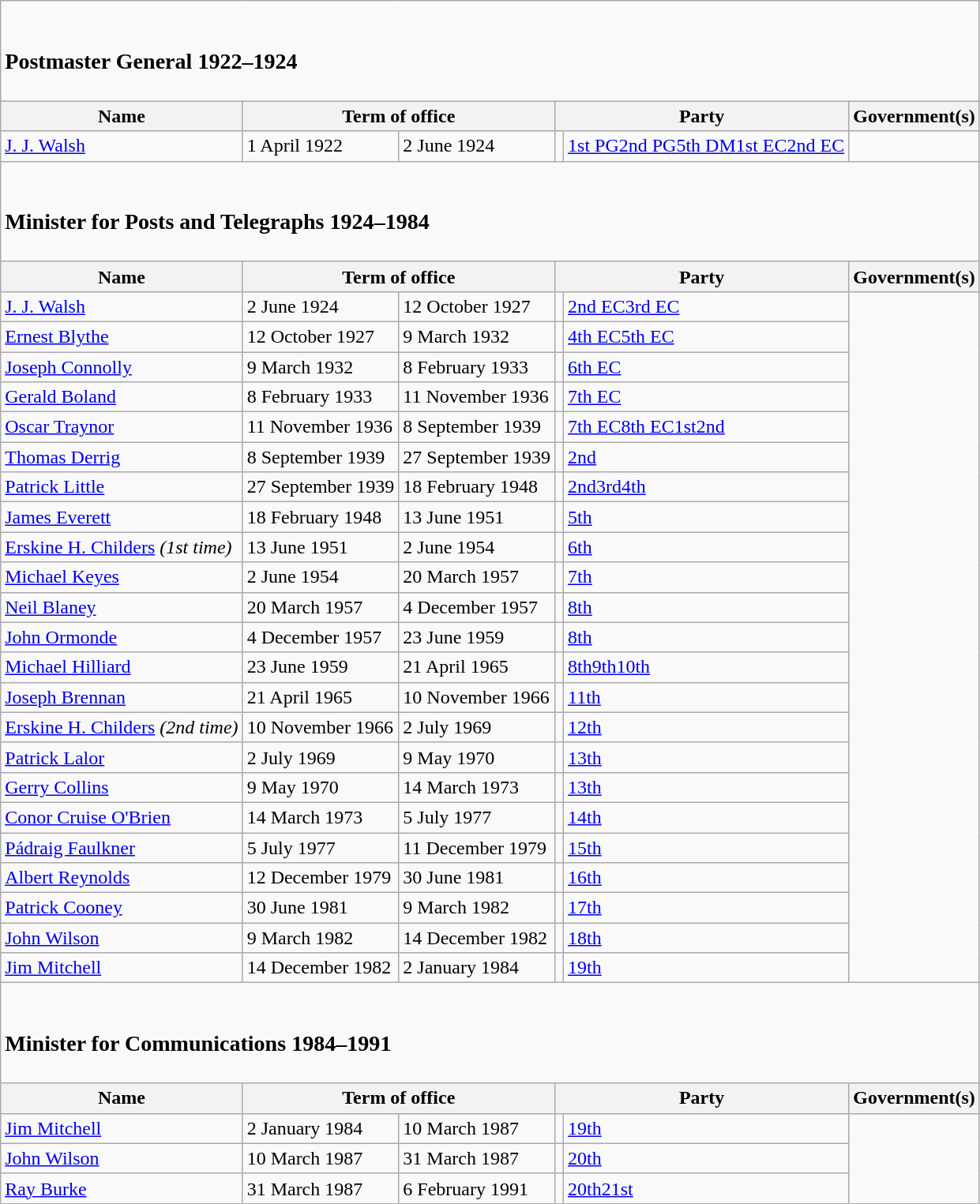<table class="wikitable">
<tr>
<td colspan="6"><br><h3>Postmaster General 1922–1924</h3></td>
</tr>
<tr>
<th>Name</th>
<th colspan="2">Term of office</th>
<th colspan="2">Party</th>
<th>Government(s)</th>
</tr>
<tr>
<td><a href='#'>J. J. Walsh</a></td>
<td>1 April 1922</td>
<td>2 June 1924</td>
<td></td>
<td><a href='#'>1st PG</a><a href='#'>2nd PG</a><a href='#'>5th DM</a><a href='#'>1st EC</a><a href='#'>2nd EC</a></td>
</tr>
<tr>
<td colspan="6"><br><h3>Minister for Posts and Telegraphs 1924–1984</h3></td>
</tr>
<tr>
<th>Name</th>
<th colspan="2">Term of office</th>
<th colspan="2">Party</th>
<th>Government(s)</th>
</tr>
<tr>
<td><a href='#'>J. J. Walsh</a></td>
<td>2 June 1924</td>
<td>12 October 1927</td>
<td></td>
<td><a href='#'>2nd EC</a><a href='#'>3rd EC</a></td>
</tr>
<tr>
<td><a href='#'>Ernest Blythe</a></td>
<td>12 October 1927</td>
<td>9 March 1932</td>
<td></td>
<td><a href='#'>4th EC</a><a href='#'>5th EC</a></td>
</tr>
<tr>
<td><a href='#'>Joseph Connolly</a></td>
<td>9 March 1932</td>
<td>8 February 1933</td>
<td></td>
<td><a href='#'>6th EC</a></td>
</tr>
<tr>
<td><a href='#'>Gerald Boland</a></td>
<td>8 February 1933</td>
<td>11 November 1936</td>
<td></td>
<td><a href='#'>7th EC</a></td>
</tr>
<tr>
<td><a href='#'>Oscar Traynor</a></td>
<td>11 November 1936</td>
<td>8 September 1939</td>
<td></td>
<td><a href='#'>7th EC</a><a href='#'>8th EC</a><a href='#'>1st</a><a href='#'>2nd</a></td>
</tr>
<tr>
<td><a href='#'>Thomas Derrig</a></td>
<td>8 September 1939</td>
<td>27 September 1939</td>
<td></td>
<td><a href='#'>2nd</a></td>
</tr>
<tr>
<td><a href='#'>Patrick Little</a></td>
<td>27 September 1939</td>
<td>18 February 1948</td>
<td></td>
<td><a href='#'>2nd</a><a href='#'>3rd</a><a href='#'>4th</a></td>
</tr>
<tr>
<td><a href='#'>James Everett</a></td>
<td>18 February 1948</td>
<td>13 June 1951</td>
<td></td>
<td><a href='#'>5th</a></td>
</tr>
<tr>
<td><a href='#'>Erskine H. Childers</a> <em>(1st time)</em></td>
<td>13 June 1951</td>
<td>2 June 1954</td>
<td></td>
<td><a href='#'>6th</a></td>
</tr>
<tr>
<td><a href='#'>Michael Keyes</a></td>
<td>2 June 1954</td>
<td>20 March 1957</td>
<td></td>
<td><a href='#'>7th</a></td>
</tr>
<tr>
<td><a href='#'>Neil Blaney</a></td>
<td>20 March 1957</td>
<td>4 December 1957</td>
<td></td>
<td><a href='#'>8th</a></td>
</tr>
<tr>
<td><a href='#'>John Ormonde</a></td>
<td>4 December 1957</td>
<td>23 June 1959</td>
<td></td>
<td><a href='#'>8th</a></td>
</tr>
<tr>
<td><a href='#'>Michael Hilliard</a></td>
<td>23 June 1959</td>
<td>21 April 1965</td>
<td></td>
<td><a href='#'>8th</a><a href='#'>9th</a><a href='#'>10th</a></td>
</tr>
<tr>
<td><a href='#'>Joseph Brennan</a></td>
<td>21 April 1965</td>
<td>10 November 1966</td>
<td></td>
<td><a href='#'>11th</a></td>
</tr>
<tr>
<td><a href='#'>Erskine H. Childers</a> <em>(2nd time)</em></td>
<td>10 November 1966</td>
<td>2 July 1969</td>
<td></td>
<td><a href='#'>12th</a></td>
</tr>
<tr>
<td><a href='#'>Patrick Lalor</a></td>
<td>2 July 1969</td>
<td>9 May 1970</td>
<td></td>
<td><a href='#'>13th</a></td>
</tr>
<tr>
<td><a href='#'>Gerry Collins</a></td>
<td>9 May 1970</td>
<td>14 March 1973</td>
<td></td>
<td><a href='#'>13th</a></td>
</tr>
<tr>
<td><a href='#'>Conor Cruise O'Brien</a></td>
<td>14 March 1973</td>
<td>5 July 1977</td>
<td></td>
<td><a href='#'>14th</a></td>
</tr>
<tr>
<td><a href='#'>Pádraig Faulkner</a></td>
<td>5 July 1977</td>
<td>11 December 1979</td>
<td></td>
<td><a href='#'>15th</a></td>
</tr>
<tr>
<td><a href='#'>Albert Reynolds</a></td>
<td>12 December 1979</td>
<td>30 June 1981</td>
<td></td>
<td><a href='#'>16th</a></td>
</tr>
<tr>
<td><a href='#'>Patrick Cooney</a></td>
<td>30 June 1981</td>
<td>9 March 1982</td>
<td></td>
<td><a href='#'>17th</a></td>
</tr>
<tr>
<td><a href='#'>John Wilson</a></td>
<td>9 March 1982</td>
<td>14 December 1982</td>
<td></td>
<td><a href='#'>18th</a></td>
</tr>
<tr>
<td><a href='#'>Jim Mitchell</a></td>
<td>14 December 1982</td>
<td>2 January 1984</td>
<td></td>
<td><a href='#'>19th</a></td>
</tr>
<tr>
<td colspan="6"><br><h3>Minister for Communications 1984–1991</h3></td>
</tr>
<tr>
<th>Name</th>
<th colspan="2">Term of office</th>
<th colspan="2">Party</th>
<th>Government(s)</th>
</tr>
<tr>
<td><a href='#'>Jim Mitchell</a></td>
<td>2 January 1984</td>
<td>10 March 1987</td>
<td></td>
<td><a href='#'>19th</a></td>
</tr>
<tr>
<td><a href='#'>John Wilson</a></td>
<td>10 March 1987</td>
<td>31 March 1987</td>
<td></td>
<td><a href='#'>20th</a></td>
</tr>
<tr>
<td><a href='#'>Ray Burke</a></td>
<td>31 March 1987</td>
<td>6 February 1991</td>
<td></td>
<td><a href='#'>20th</a><a href='#'>21st</a></td>
</tr>
</table>
